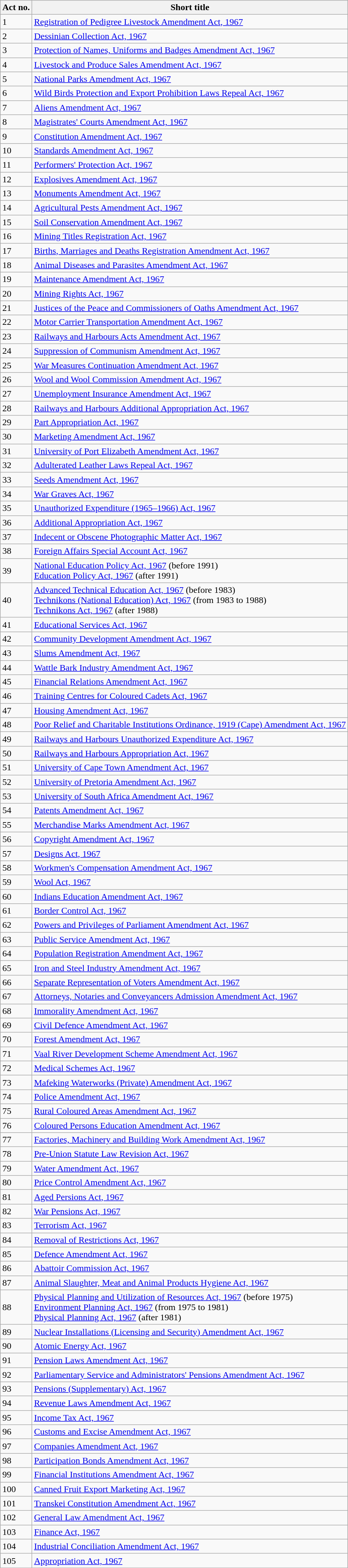<table class="wikitable sortable">
<tr>
<th>Act no.</th>
<th>Short title</th>
</tr>
<tr>
<td>1</td>
<td><a href='#'>Registration of Pedigree Livestock Amendment Act, 1967</a></td>
</tr>
<tr>
<td>2</td>
<td><a href='#'>Dessinian Collection Act, 1967</a></td>
</tr>
<tr>
<td>3</td>
<td><a href='#'>Protection of Names, Uniforms and Badges Amendment Act, 1967</a></td>
</tr>
<tr>
<td>4</td>
<td><a href='#'>Livestock and Produce Sales Amendment Act, 1967</a></td>
</tr>
<tr>
<td>5</td>
<td><a href='#'>National Parks Amendment Act, 1967</a></td>
</tr>
<tr>
<td>6</td>
<td><a href='#'>Wild Birds Protection and Export Prohibition Laws Repeal Act, 1967</a></td>
</tr>
<tr>
<td>7</td>
<td><a href='#'>Aliens Amendment Act, 1967</a></td>
</tr>
<tr>
<td>8</td>
<td><a href='#'>Magistrates' Courts Amendment Act, 1967</a></td>
</tr>
<tr>
<td>9</td>
<td><a href='#'>Constitution Amendment Act, 1967</a></td>
</tr>
<tr>
<td>10</td>
<td><a href='#'>Standards Amendment Act, 1967</a></td>
</tr>
<tr>
<td>11</td>
<td><a href='#'>Performers' Protection Act, 1967</a></td>
</tr>
<tr>
<td>12</td>
<td><a href='#'>Explosives Amendment Act, 1967</a></td>
</tr>
<tr>
<td>13</td>
<td><a href='#'>Monuments Amendment Act, 1967</a></td>
</tr>
<tr>
<td>14</td>
<td><a href='#'>Agricultural Pests Amendment Act, 1967</a></td>
</tr>
<tr>
<td>15</td>
<td><a href='#'>Soil Conservation Amendment Act, 1967</a></td>
</tr>
<tr>
<td>16</td>
<td><a href='#'>Mining Titles Registration Act, 1967</a></td>
</tr>
<tr>
<td>17</td>
<td><a href='#'>Births, Marriages and Deaths Registration Amendment Act, 1967</a></td>
</tr>
<tr>
<td>18</td>
<td><a href='#'>Animal Diseases and Parasites Amendment Act, 1967</a></td>
</tr>
<tr>
<td>19</td>
<td><a href='#'>Maintenance Amendment Act, 1967</a></td>
</tr>
<tr>
<td>20</td>
<td><a href='#'>Mining Rights Act, 1967</a></td>
</tr>
<tr>
<td>21</td>
<td><a href='#'>Justices of the Peace and Commissioners of Oaths Amendment Act, 1967</a></td>
</tr>
<tr>
<td>22</td>
<td><a href='#'>Motor Carrier Transportation Amendment Act, 1967</a></td>
</tr>
<tr>
<td>23</td>
<td><a href='#'>Railways and Harbours Acts Amendment Act, 1967</a></td>
</tr>
<tr>
<td>24</td>
<td><a href='#'>Suppression of Communism Amendment Act, 1967</a></td>
</tr>
<tr>
<td>25</td>
<td><a href='#'>War Measures Continuation Amendment Act, 1967</a></td>
</tr>
<tr>
<td>26</td>
<td><a href='#'>Wool and Wool Commission Amendment Act, 1967</a></td>
</tr>
<tr>
<td>27</td>
<td><a href='#'>Unemployment Insurance Amendment Act, 1967</a></td>
</tr>
<tr>
<td>28</td>
<td><a href='#'>Railways and Harbours Additional Appropriation Act, 1967</a></td>
</tr>
<tr>
<td>29</td>
<td><a href='#'>Part Appropriation Act, 1967</a></td>
</tr>
<tr>
<td>30</td>
<td><a href='#'>Marketing Amendment Act, 1967</a></td>
</tr>
<tr>
<td>31</td>
<td><a href='#'>University of Port Elizabeth Amendment Act, 1967</a></td>
</tr>
<tr>
<td>32</td>
<td><a href='#'>Adulterated Leather Laws Repeal Act, 1967</a></td>
</tr>
<tr>
<td>33</td>
<td><a href='#'>Seeds Amendment Act, 1967</a></td>
</tr>
<tr>
<td>34</td>
<td><a href='#'>War Graves Act, 1967</a></td>
</tr>
<tr>
<td>35</td>
<td><a href='#'>Unauthorized Expenditure (1965–1966) Act, 1967</a></td>
</tr>
<tr>
<td>36</td>
<td><a href='#'>Additional Appropriation Act, 1967</a></td>
</tr>
<tr>
<td>37</td>
<td><a href='#'>Indecent or Obscene Photographic Matter Act, 1967</a></td>
</tr>
<tr>
<td>38</td>
<td><a href='#'>Foreign Affairs Special Account Act, 1967</a></td>
</tr>
<tr>
<td>39</td>
<td><a href='#'>National Education Policy Act, 1967</a> (before 1991) <br><a href='#'>Education Policy Act, 1967</a> (after 1991)</td>
</tr>
<tr>
<td>40</td>
<td><a href='#'>Advanced Technical Education Act, 1967</a> (before 1983) <br><a href='#'>Technikons (National Education) Act, 1967</a> (from 1983 to 1988) <br><a href='#'>Technikons Act, 1967</a> (after 1988)</td>
</tr>
<tr>
<td>41</td>
<td><a href='#'>Educational Services Act, 1967</a></td>
</tr>
<tr>
<td>42</td>
<td><a href='#'>Community Development Amendment Act, 1967</a></td>
</tr>
<tr>
<td>43</td>
<td><a href='#'>Slums Amendment Act, 1967</a></td>
</tr>
<tr>
<td>44</td>
<td><a href='#'>Wattle Bark Industry Amendment Act, 1967</a></td>
</tr>
<tr>
<td>45</td>
<td><a href='#'>Financial Relations Amendment Act, 1967</a></td>
</tr>
<tr>
<td>46</td>
<td><a href='#'>Training Centres for Coloured Cadets Act, 1967</a></td>
</tr>
<tr>
<td>47</td>
<td><a href='#'>Housing Amendment Act, 1967</a></td>
</tr>
<tr>
<td>48</td>
<td><a href='#'>Poor Relief and Charitable Institutions Ordinance, 1919 (Cape) Amendment Act, 1967</a></td>
</tr>
<tr>
<td>49</td>
<td><a href='#'>Railways and Harbours Unauthorized Expenditure Act, 1967</a></td>
</tr>
<tr>
<td>50</td>
<td><a href='#'>Railways and Harbours Appropriation Act, 1967</a></td>
</tr>
<tr>
<td>51</td>
<td><a href='#'>University of Cape Town Amendment Act, 1967</a></td>
</tr>
<tr>
<td>52</td>
<td><a href='#'>University of Pretoria Amendment Act, 1967</a></td>
</tr>
<tr>
<td>53</td>
<td><a href='#'>University of South Africa Amendment Act, 1967</a></td>
</tr>
<tr>
<td>54</td>
<td><a href='#'>Patents Amendment Act, 1967</a></td>
</tr>
<tr>
<td>55</td>
<td><a href='#'>Merchandise Marks Amendment Act, 1967</a></td>
</tr>
<tr>
<td>56</td>
<td><a href='#'>Copyright Amendment Act, 1967</a></td>
</tr>
<tr>
<td>57</td>
<td><a href='#'>Designs Act, 1967</a></td>
</tr>
<tr>
<td>58</td>
<td><a href='#'>Workmen's Compensation Amendment Act, 1967</a></td>
</tr>
<tr>
<td>59</td>
<td><a href='#'>Wool Act, 1967</a></td>
</tr>
<tr>
<td>60</td>
<td><a href='#'>Indians Education Amendment Act, 1967</a></td>
</tr>
<tr>
<td>61</td>
<td><a href='#'>Border Control Act, 1967</a></td>
</tr>
<tr>
<td>62</td>
<td><a href='#'>Powers and Privileges of Parliament Amendment Act, 1967</a></td>
</tr>
<tr>
<td>63</td>
<td><a href='#'>Public Service Amendment Act, 1967</a></td>
</tr>
<tr>
<td>64</td>
<td><a href='#'>Population Registration Amendment Act, 1967</a></td>
</tr>
<tr>
<td>65</td>
<td><a href='#'>Iron and Steel Industry Amendment Act, 1967</a></td>
</tr>
<tr>
<td>66</td>
<td><a href='#'>Separate Representation of Voters Amendment Act, 1967</a></td>
</tr>
<tr>
<td>67</td>
<td><a href='#'>Attorneys, Notaries and Conveyancers Admission Amendment Act, 1967</a></td>
</tr>
<tr>
<td>68</td>
<td><a href='#'>Immorality Amendment Act, 1967</a></td>
</tr>
<tr>
<td>69</td>
<td><a href='#'>Civil Defence Amendment Act, 1967</a></td>
</tr>
<tr>
<td>70</td>
<td><a href='#'>Forest Amendment Act, 1967</a></td>
</tr>
<tr>
<td>71</td>
<td><a href='#'>Vaal River Development Scheme Amendment Act, 1967</a></td>
</tr>
<tr>
<td>72</td>
<td><a href='#'>Medical Schemes Act, 1967</a></td>
</tr>
<tr>
<td>73</td>
<td><a href='#'>Mafeking Waterworks (Private) Amendment Act, 1967</a></td>
</tr>
<tr>
<td>74</td>
<td><a href='#'>Police Amendment Act, 1967</a></td>
</tr>
<tr>
<td>75</td>
<td><a href='#'>Rural Coloured Areas Amendment Act, 1967</a></td>
</tr>
<tr>
<td>76</td>
<td><a href='#'>Coloured Persons Education Amendment Act, 1967</a></td>
</tr>
<tr>
<td>77</td>
<td><a href='#'>Factories, Machinery and Building Work Amendment Act, 1967</a></td>
</tr>
<tr>
<td>78</td>
<td><a href='#'>Pre-Union Statute Law Revision Act, 1967</a></td>
</tr>
<tr>
<td>79</td>
<td><a href='#'>Water Amendment Act, 1967</a></td>
</tr>
<tr>
<td>80</td>
<td><a href='#'>Price Control Amendment Act, 1967</a></td>
</tr>
<tr>
<td>81</td>
<td><a href='#'>Aged Persions Act, 1967</a></td>
</tr>
<tr>
<td>82</td>
<td><a href='#'>War Pensions Act, 1967</a></td>
</tr>
<tr>
<td>83</td>
<td><a href='#'>Terrorism Act, 1967</a></td>
</tr>
<tr>
<td>84</td>
<td><a href='#'>Removal of Restrictions Act, 1967</a></td>
</tr>
<tr>
<td>85</td>
<td><a href='#'>Defence Amendment Act, 1967</a></td>
</tr>
<tr>
<td>86</td>
<td><a href='#'>Abattoir Commission Act, 1967</a></td>
</tr>
<tr>
<td>87</td>
<td><a href='#'>Animal Slaughter, Meat and Animal Products Hygiene Act, 1967</a></td>
</tr>
<tr>
<td>88</td>
<td><a href='#'>Physical Planning and Utilization of Resources Act, 1967</a> (before 1975) <br><a href='#'>Environment Planning Act, 1967</a> (from 1975 to 1981) <br><a href='#'>Physical Planning Act, 1967</a> (after 1981)</td>
</tr>
<tr>
<td>89</td>
<td><a href='#'>Nuclear Installations (Licensing and Security) Amendment Act, 1967</a></td>
</tr>
<tr>
<td>90</td>
<td><a href='#'>Atomic Energy Act, 1967</a></td>
</tr>
<tr>
<td>91</td>
<td><a href='#'>Pension Laws Amendment Act, 1967</a></td>
</tr>
<tr>
<td>92</td>
<td><a href='#'>Parliamentary Service and Administrators' Pensions Amendment Act, 1967</a></td>
</tr>
<tr>
<td>93</td>
<td><a href='#'>Pensions (Supplementary) Act, 1967</a></td>
</tr>
<tr>
<td>94</td>
<td><a href='#'>Revenue Laws Amendment Act, 1967</a></td>
</tr>
<tr>
<td>95</td>
<td><a href='#'>Income Tax Act, 1967</a></td>
</tr>
<tr>
<td>96</td>
<td><a href='#'>Customs and Excise Amendment Act, 1967</a></td>
</tr>
<tr>
<td>97</td>
<td><a href='#'>Companies Amendment Act, 1967</a></td>
</tr>
<tr>
<td>98</td>
<td><a href='#'>Participation Bonds Amendment Act, 1967</a></td>
</tr>
<tr>
<td>99</td>
<td><a href='#'>Financial Institutions Amendment Act, 1967</a></td>
</tr>
<tr>
<td>100</td>
<td><a href='#'>Canned Fruit Export Marketing Act, 1967</a></td>
</tr>
<tr>
<td>101</td>
<td><a href='#'>Transkei Constitution Amendment Act, 1967</a></td>
</tr>
<tr>
<td>102</td>
<td><a href='#'>General Law Amendment Act, 1967</a></td>
</tr>
<tr>
<td>103</td>
<td><a href='#'>Finance Act, 1967</a></td>
</tr>
<tr>
<td>104</td>
<td><a href='#'>Industrial Conciliation Amendment Act, 1967</a></td>
</tr>
<tr>
<td>105</td>
<td><a href='#'>Appropriation Act, 1967</a></td>
</tr>
</table>
